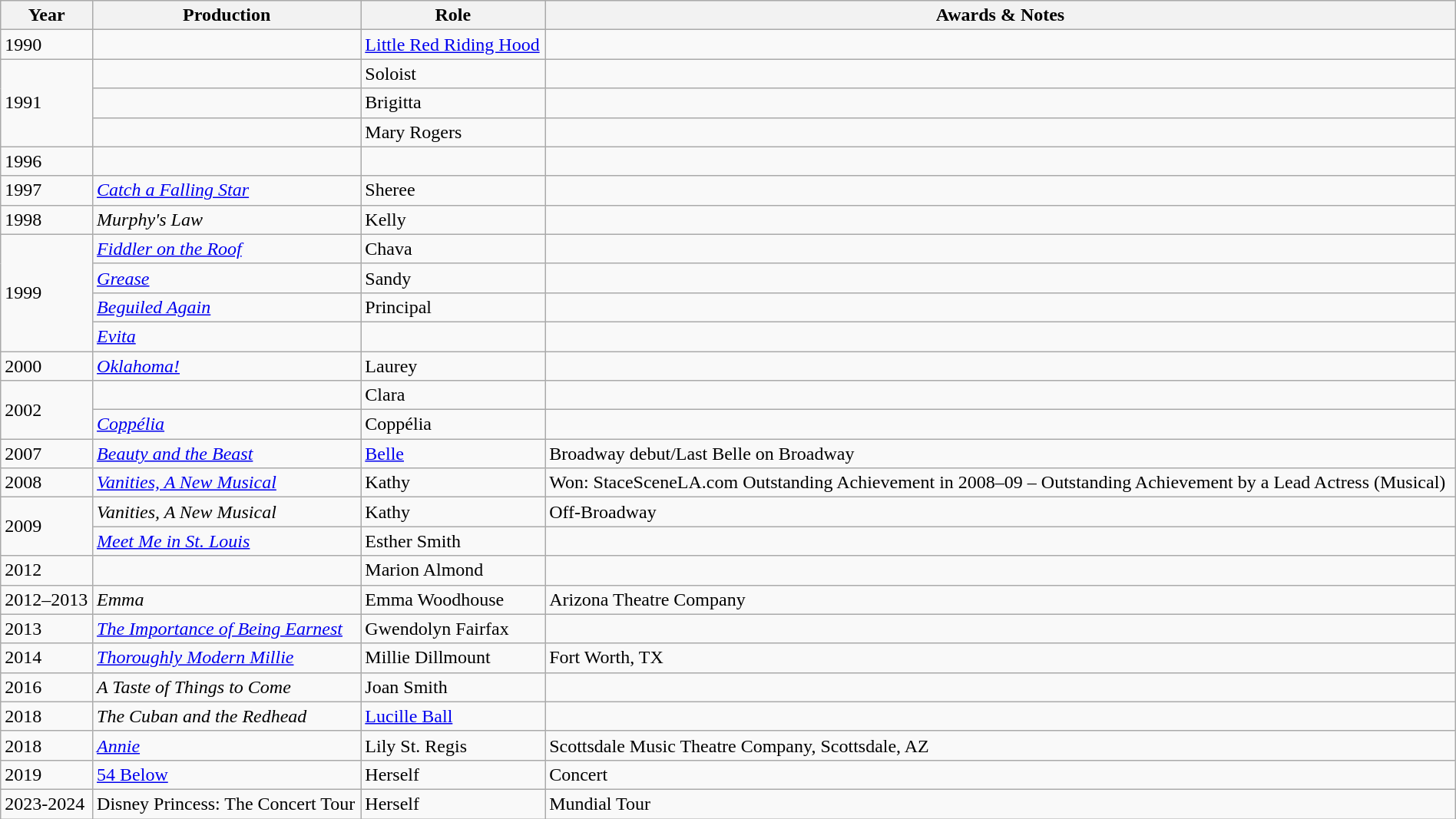<table class="wikitable sortable" style="width:100%;">
<tr>
<th>Year</th>
<th>Production</th>
<th>Role</th>
<th class="unsortable">Awards & Notes</th>
</tr>
<tr>
<td>1990</td>
<td><em></em></td>
<td><a href='#'>Little Red Riding Hood</a></td>
<td></td>
</tr>
<tr>
<td rowspan="3">1991</td>
<td><em></em></td>
<td>Soloist</td>
<td></td>
</tr>
<tr>
<td><em></em></td>
<td>Brigitta</td>
<td></td>
</tr>
<tr>
<td><em></em></td>
<td>Mary Rogers</td>
<td></td>
</tr>
<tr>
<td>1996</td>
<td></td>
<td></td>
<td></td>
</tr>
<tr>
<td>1997</td>
<td><em><a href='#'>Catch a Falling Star</a></em></td>
<td>Sheree</td>
<td></td>
</tr>
<tr>
<td>1998</td>
<td><em>Murphy's Law</em></td>
<td>Kelly</td>
<td></td>
</tr>
<tr>
<td rowspan="4">1999</td>
<td><em><a href='#'>Fiddler on the Roof</a></em></td>
<td>Chava</td>
<td></td>
</tr>
<tr>
<td><em><a href='#'>Grease</a></em></td>
<td>Sandy</td>
<td></td>
</tr>
<tr>
<td><em><a href='#'>Beguiled Again</a></em></td>
<td>Principal</td>
<td></td>
</tr>
<tr>
<td><em><a href='#'>Evita</a></em></td>
<td></td>
<td></td>
</tr>
<tr>
<td>2000</td>
<td><em><a href='#'>Oklahoma!</a></em></td>
<td>Laurey</td>
<td></td>
</tr>
<tr>
<td rowspan="2">2002</td>
<td><em></em></td>
<td>Clara</td>
<td></td>
</tr>
<tr>
<td><em><a href='#'>Coppélia</a></em></td>
<td>Coppélia</td>
<td></td>
</tr>
<tr>
<td>2007</td>
<td><em><a href='#'>Beauty and the Beast</a></em></td>
<td><a href='#'>Belle</a></td>
<td>Broadway debut/Last Belle on Broadway</td>
</tr>
<tr>
<td>2008</td>
<td><em><a href='#'>Vanities, A New Musical</a></em></td>
<td>Kathy</td>
<td>Won: StaceSceneLA.com Outstanding Achievement in 2008–09 – Outstanding Achievement by a Lead Actress (Musical)</td>
</tr>
<tr>
<td rowspan="2">2009</td>
<td><em>Vanities, A New Musical</em></td>
<td>Kathy</td>
<td>Off-Broadway</td>
</tr>
<tr>
<td><em><a href='#'>Meet Me in St. Louis</a></em></td>
<td>Esther Smith</td>
<td></td>
</tr>
<tr>
<td>2012</td>
<td><em></em></td>
<td>Marion Almond</td>
<td></td>
</tr>
<tr>
<td>2012–2013</td>
<td><em>Emma</em></td>
<td>Emma Woodhouse</td>
<td>Arizona Theatre Company</td>
</tr>
<tr>
<td>2013</td>
<td><em><a href='#'>The Importance of Being Earnest</a></em></td>
<td>Gwendolyn Fairfax</td>
<td></td>
</tr>
<tr>
<td>2014</td>
<td><em><a href='#'>Thoroughly Modern Millie</a></em></td>
<td>Millie Dillmount</td>
<td>Fort Worth, TX</td>
</tr>
<tr>
<td>2016</td>
<td><em>A Taste of Things to Come</em></td>
<td>Joan Smith</td>
<td></td>
</tr>
<tr>
<td>2018</td>
<td><em>The Cuban and the Redhead</em></td>
<td><a href='#'>Lucille Ball</a></td>
<td></td>
</tr>
<tr>
<td>2018</td>
<td><em><a href='#'>Annie</a></em></td>
<td>Lily St. Regis</td>
<td>Scottsdale Music Theatre Company, Scottsdale, AZ</td>
</tr>
<tr>
<td>2019</td>
<td><a href='#'>54 Below</a></td>
<td>Herself</td>
<td>Concert</td>
</tr>
<tr>
<td>2023-2024</td>
<td>Disney Princess: The Concert Tour</td>
<td>Herself</td>
<td>Mundial Tour</td>
</tr>
</table>
